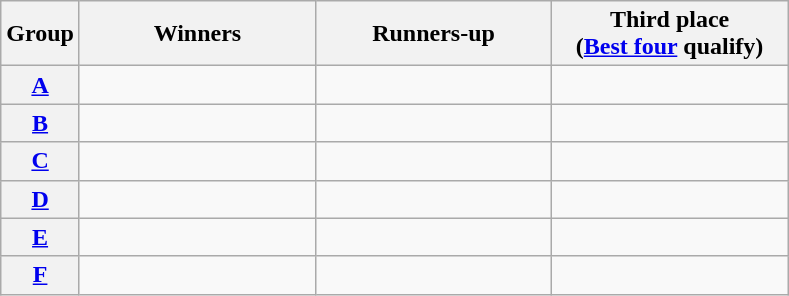<table class=wikitable>
<tr>
<th>Group</th>
<th width=150>Winners</th>
<th width=150>Runners-up</th>
<th width=150>Third place<br>(<a href='#'>Best four</a> qualify)</th>
</tr>
<tr>
<th><a href='#'>A</a></th>
<td></td>
<td></td>
<td></td>
</tr>
<tr>
<th><a href='#'>B</a></th>
<td></td>
<td></td>
<td></td>
</tr>
<tr>
<th><a href='#'>C</a></th>
<td></td>
<td></td>
<td></td>
</tr>
<tr>
<th><a href='#'>D</a></th>
<td></td>
<td></td>
<td></td>
</tr>
<tr>
<th><a href='#'>E</a></th>
<td></td>
<td></td>
<td></td>
</tr>
<tr>
<th><a href='#'>F</a></th>
<td></td>
<td></td>
<td></td>
</tr>
</table>
